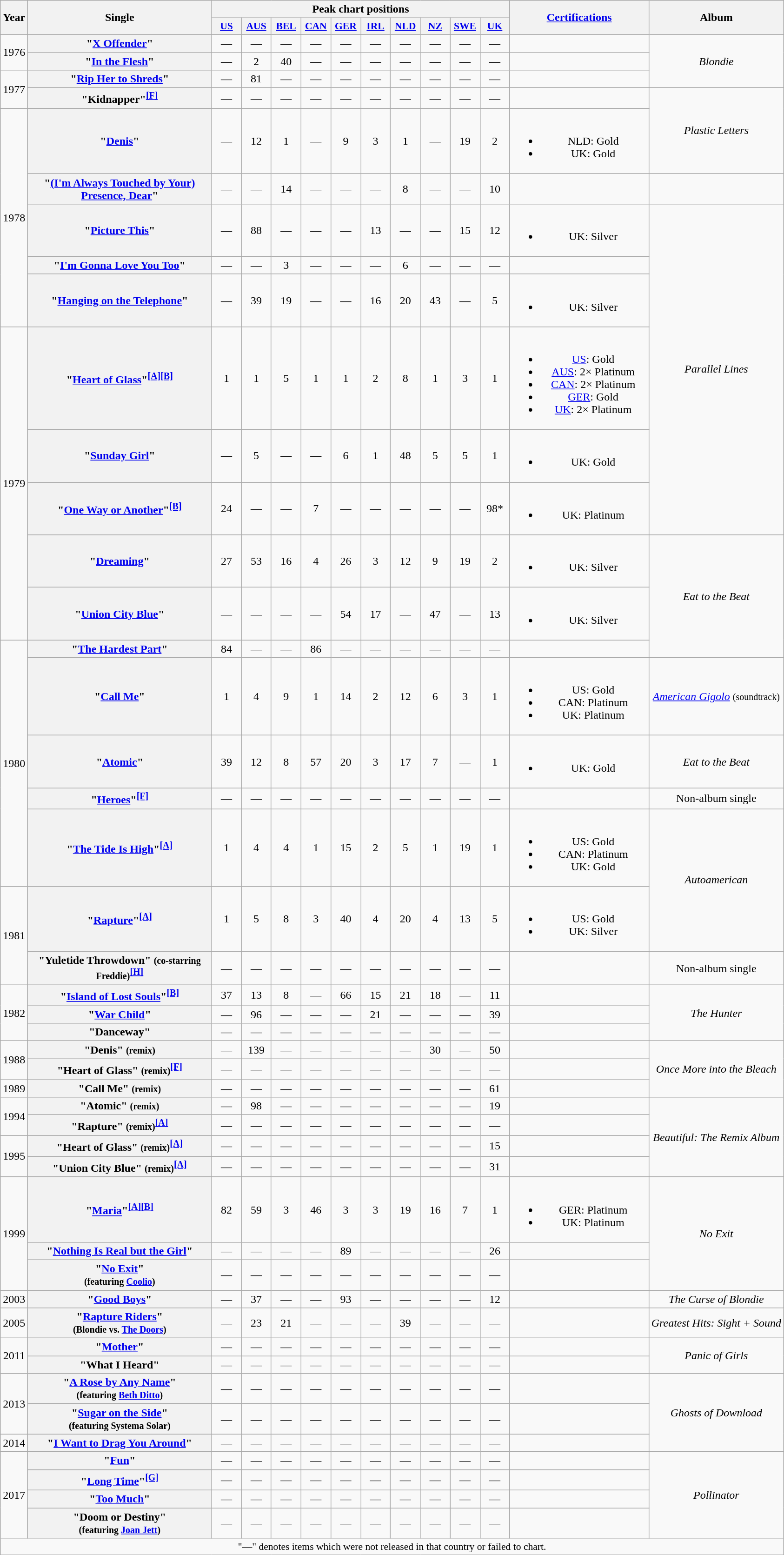<table class="wikitable plainrowheaders" style="text-align:center;">
<tr>
<th scope="col" rowspan="2">Year</th>
<th scope="col" rowspan="2" style="width:16em;">Single</th>
<th colspan="10" scope="col">Peak chart positions</th>
<th scope="col" rowspan="2" style="width:12em;"><a href='#'>Certifications</a></th>
<th scope="col" rowspan="2">Album</th>
</tr>
<tr>
<th scope="col" style="width:2.5em;font-size:90%;"><a href='#'>US</a><br></th>
<th scope="col" style="width:2.5em;font-size:90%;"><a href='#'>AUS</a><br></th>
<th scope="col" style="width:2.5em;font-size:90%;"><a href='#'>BEL</a><br></th>
<th scope="col" style="width:2.5em;font-size:90%;"><a href='#'>CAN</a><br></th>
<th scope="col" style="width:2.5em;font-size:90%;"><a href='#'>GER</a><br></th>
<th scope="col" style="width:2.5em;font-size:90%;"><a href='#'>IRL</a><br></th>
<th scope="col" style="width:2.5em;font-size:90%;"><a href='#'>NLD</a><br></th>
<th scope="col" style="width:2.5em;font-size:90%;"><a href='#'>NZ</a><br></th>
<th scope="col" style="width:2.5em;font-size:90%;"><a href='#'>SWE</a><br></th>
<th scope="col" style="width:2.5em;font-size:90%;"><a href='#'>UK</a><br></th>
</tr>
<tr>
<td rowspan="2">1976</td>
<th scope="row">"<a href='#'>X Offender</a>"</th>
<td>—</td>
<td>—</td>
<td>—</td>
<td>—</td>
<td>—</td>
<td>—</td>
<td>—</td>
<td>—</td>
<td>—</td>
<td>—</td>
<td></td>
<td rowspan="3"><em>Blondie</em></td>
</tr>
<tr>
<th scope="row">"<a href='#'>In the Flesh</a>"</th>
<td>—</td>
<td>2</td>
<td>40</td>
<td>—</td>
<td>—</td>
<td>—</td>
<td>—</td>
<td>—</td>
<td>—</td>
<td>—</td>
<td></td>
</tr>
<tr>
<td rowspan="2">1977</td>
<th scope="row">"<a href='#'>Rip Her to Shreds</a>"</th>
<td>—</td>
<td>81</td>
<td>—</td>
<td>—</td>
<td>—</td>
<td>—</td>
<td>—</td>
<td>—</td>
<td>—</td>
<td>—</td>
<td></td>
</tr>
<tr>
<th scope="row">"Kidnapper"<sup><span></span><a href='#'><strong>[F]</strong></a></sup></th>
<td>—</td>
<td>—</td>
<td>—</td>
<td>—</td>
<td>—</td>
<td>—</td>
<td>—</td>
<td>—</td>
<td>—</td>
<td>—</td>
<td></td>
<td rowspan="3"><em>Plastic Letters</em></td>
</tr>
<tr>
</tr>
<tr>
<td rowspan="5">1978</td>
<th scope="row">"<a href='#'>Denis</a>"</th>
<td>—</td>
<td>12</td>
<td>1</td>
<td>—</td>
<td>9</td>
<td>3</td>
<td>1</td>
<td>—</td>
<td>19</td>
<td>2</td>
<td><br><ul><li>NLD: Gold</li><li>UK: Gold</li></ul></td>
</tr>
<tr>
<th scope="row">"<a href='#'>(I'm Always Touched by Your) Presence, Dear</a>"</th>
<td>—</td>
<td>—</td>
<td>14</td>
<td>—</td>
<td>—</td>
<td>—</td>
<td>8</td>
<td>—</td>
<td>—</td>
<td>10</td>
<td></td>
</tr>
<tr>
<th scope="row">"<a href='#'>Picture This</a>"</th>
<td>—</td>
<td>88</td>
<td>—</td>
<td>—</td>
<td>—</td>
<td>13</td>
<td>—</td>
<td>—</td>
<td>15</td>
<td>12</td>
<td><br><ul><li>UK: Silver</li></ul></td>
<td rowspan="6"><em>Parallel Lines</em></td>
</tr>
<tr>
<th scope="row">"<a href='#'>I'm Gonna Love You Too</a>"</th>
<td>—</td>
<td>—</td>
<td>3</td>
<td>—</td>
<td>—</td>
<td>—</td>
<td>6</td>
<td>—</td>
<td>—</td>
<td>—</td>
<td></td>
</tr>
<tr>
<th scope="row">"<a href='#'>Hanging on the Telephone</a>"</th>
<td>—</td>
<td>39</td>
<td>19</td>
<td>—</td>
<td>—</td>
<td>16</td>
<td>20</td>
<td>43</td>
<td>—</td>
<td>5</td>
<td><br><ul><li>UK: Silver</li></ul></td>
</tr>
<tr>
<td rowspan="5">1979</td>
<th scope="row">"<a href='#'>Heart of Glass</a>"<sup><span></span><a href='#'><strong>[A]</strong></a><span></span><a href='#'><strong>[B]</strong></a></sup></th>
<td>1</td>
<td>1</td>
<td>5</td>
<td>1</td>
<td>1</td>
<td>2</td>
<td>8</td>
<td>1</td>
<td>3</td>
<td>1</td>
<td><br><ul><li><a href='#'>US</a>: Gold</li><li><a href='#'>AUS</a>: 2× Platinum</li><li><a href='#'>CAN</a>: 2× Platinum</li><li><a href='#'>GER</a>: Gold</li><li><a href='#'>UK</a>: 2× Platinum</li></ul></td>
</tr>
<tr>
<th scope="row">"<a href='#'>Sunday Girl</a>"</th>
<td>—</td>
<td>5</td>
<td>—</td>
<td>—</td>
<td>6</td>
<td>1</td>
<td>48</td>
<td>5</td>
<td>5</td>
<td>1</td>
<td><br><ul><li>UK: Gold</li></ul></td>
</tr>
<tr>
<th scope="row">"<a href='#'>One Way or Another</a>"<sup><span></span><a href='#'><strong>[B]</strong></a></sup></th>
<td>24</td>
<td>—</td>
<td>—</td>
<td>7</td>
<td>—</td>
<td>—</td>
<td>—</td>
<td>—</td>
<td>—</td>
<td>98*</td>
<td><br><ul><li>UK: Platinum</li></ul></td>
</tr>
<tr>
<th scope="row">"<a href='#'>Dreaming</a>"</th>
<td>27</td>
<td>53</td>
<td>16</td>
<td>4</td>
<td>26</td>
<td>3</td>
<td>12</td>
<td>9</td>
<td>19</td>
<td>2</td>
<td><br><ul><li>UK: Silver</li></ul></td>
<td rowspan="3"><em>Eat to the Beat</em></td>
</tr>
<tr>
<th scope="row">"<a href='#'>Union City Blue</a>"</th>
<td>—</td>
<td>—</td>
<td>—</td>
<td>—</td>
<td>54</td>
<td>17</td>
<td>—</td>
<td>47</td>
<td>—</td>
<td>13</td>
<td><br><ul><li>UK: Silver</li></ul></td>
</tr>
<tr>
<td rowspan="5">1980</td>
<th scope="row">"<a href='#'>The Hardest Part</a>"</th>
<td>84</td>
<td>—</td>
<td>—</td>
<td>86</td>
<td>—</td>
<td>—</td>
<td>—</td>
<td>—</td>
<td>—</td>
<td>—</td>
<td></td>
</tr>
<tr>
<th scope="row">"<a href='#'>Call Me</a>"</th>
<td>1</td>
<td>4</td>
<td>9</td>
<td>1</td>
<td>14</td>
<td>2</td>
<td>12</td>
<td>6</td>
<td>3</td>
<td>1</td>
<td><br><ul><li>US: Gold</li><li>CAN: Platinum</li><li>UK: Platinum</li></ul></td>
<td><em><a href='#'>American Gigolo</a></em> <small>(soundtrack)</small></td>
</tr>
<tr>
<th scope="row">"<a href='#'>Atomic</a>"</th>
<td>39</td>
<td>12</td>
<td>8</td>
<td>57</td>
<td>20</td>
<td>3</td>
<td>17</td>
<td>7</td>
<td>—</td>
<td>1</td>
<td><br><ul><li>UK: Gold</li></ul></td>
<td><em>Eat to the Beat</em></td>
</tr>
<tr>
<th scope="row">"<a href='#'>Heroes</a>"<sup><span></span><a href='#'><strong>[F]</strong></a></sup></th>
<td>—</td>
<td>—</td>
<td>—</td>
<td>—</td>
<td>—</td>
<td>—</td>
<td>—</td>
<td>—</td>
<td>—</td>
<td>—</td>
<td></td>
<td>Non-album single</td>
</tr>
<tr>
<th scope="row">"<a href='#'>The Tide Is High</a>"<sup><span></span><a href='#'><strong>[A]</strong></a></sup></th>
<td>1</td>
<td>4</td>
<td>4</td>
<td>1</td>
<td>15</td>
<td>2</td>
<td>5</td>
<td>1</td>
<td>19</td>
<td>1</td>
<td><br><ul><li>US: Gold</li><li>CAN: Platinum</li><li>UK: Gold</li></ul></td>
<td rowspan="2"><em>Autoamerican</em></td>
</tr>
<tr>
<td rowspan="2">1981</td>
<th scope="row">"<a href='#'>Rapture</a>"<sup><span></span><a href='#'><strong>[A]</strong></a></sup></th>
<td>1</td>
<td>5</td>
<td>8</td>
<td>3</td>
<td>40</td>
<td>4</td>
<td>20</td>
<td>4</td>
<td>13</td>
<td>5</td>
<td><br><ul><li>US: Gold</li><li>UK: Silver</li></ul></td>
</tr>
<tr>
<th scope="row">"Yuletide Throwdown" <small>(co-starring Freddie)</small><sup><span></span><a href='#'><strong>[H]</strong></a></sup></th>
<td>—</td>
<td>—</td>
<td>—</td>
<td>—</td>
<td>—</td>
<td>—</td>
<td>—</td>
<td>—</td>
<td>—</td>
<td>—</td>
<td></td>
<td>Non-album single</td>
</tr>
<tr>
<td rowspan="3">1982</td>
<th scope="row">"<a href='#'>Island of Lost Souls</a>"<sup><span></span><a href='#'><strong>[B]</strong></a></sup></th>
<td>37</td>
<td>13</td>
<td>8</td>
<td>—</td>
<td>66</td>
<td>15</td>
<td>21</td>
<td>18</td>
<td>—</td>
<td>11</td>
<td></td>
<td rowspan="3"><em>The Hunter</em></td>
</tr>
<tr>
<th scope="row">"<a href='#'>War Child</a>"</th>
<td>—</td>
<td>96</td>
<td>—</td>
<td>—</td>
<td>—</td>
<td>21</td>
<td>—</td>
<td>—</td>
<td>—</td>
<td>39</td>
<td></td>
</tr>
<tr>
<th scope="row">"Danceway"</th>
<td>—</td>
<td>—</td>
<td>—</td>
<td>—</td>
<td>—</td>
<td>—</td>
<td>—</td>
<td>—</td>
<td>—</td>
<td>—</td>
<td></td>
</tr>
<tr>
<td rowspan="2">1988</td>
<th scope="row">"Denis" <small>(remix)</small></th>
<td>—</td>
<td>139</td>
<td>—</td>
<td>—</td>
<td>—</td>
<td>—</td>
<td>—</td>
<td>30</td>
<td>—</td>
<td>50</td>
<td></td>
<td rowspan="3"><em>Once More into the Bleach</em></td>
</tr>
<tr>
<th scope="row">"Heart of Glass" <small>(remix)</small><sup><span></span><a href='#'><strong>[F]</strong></a></sup></th>
<td>—</td>
<td>—</td>
<td>—</td>
<td>—</td>
<td>—</td>
<td>—</td>
<td>—</td>
<td>—</td>
<td>—</td>
<td>—</td>
<td></td>
</tr>
<tr>
<td>1989</td>
<th scope="row">"Call Me" <small>(remix)</small></th>
<td>—</td>
<td>—</td>
<td>—</td>
<td>—</td>
<td>—</td>
<td>—</td>
<td>—</td>
<td>—</td>
<td>—</td>
<td>61</td>
<td></td>
</tr>
<tr>
<td rowspan="2">1994</td>
<th scope="row">"Atomic" <small>(remix)</small></th>
<td>—</td>
<td>98</td>
<td>—</td>
<td>—</td>
<td>—</td>
<td>—</td>
<td>—</td>
<td>—</td>
<td>—</td>
<td>19</td>
<td></td>
<td rowspan="4"><em>Beautiful: The Remix Album</em></td>
</tr>
<tr>
<th scope="row">"Rapture" <small>(remix)</small><sup><span></span><a href='#'><strong>[A]</strong></a></sup></th>
<td>—</td>
<td>—</td>
<td>—</td>
<td>—</td>
<td>—</td>
<td>—</td>
<td>—</td>
<td>—</td>
<td>—</td>
<td>—</td>
<td></td>
</tr>
<tr>
<td rowspan="2">1995</td>
<th scope="row">"Heart of Glass" <small>(remix)</small><sup><span></span><a href='#'><strong>[A]</strong></a></sup></th>
<td>—</td>
<td>—</td>
<td>—</td>
<td>—</td>
<td>—</td>
<td>—</td>
<td>—</td>
<td>—</td>
<td>—</td>
<td>15</td>
<td></td>
</tr>
<tr>
<th scope="row">"Union City Blue" <small>(remix)</small><sup><span></span><a href='#'><strong>[A]</strong></a></sup></th>
<td>—</td>
<td>—</td>
<td>—</td>
<td>—</td>
<td>—</td>
<td>—</td>
<td>—</td>
<td>—</td>
<td>—</td>
<td>31</td>
<td></td>
</tr>
<tr>
<td rowspan="3">1999</td>
<th scope="row">"<a href='#'>Maria</a>"<sup><span></span><a href='#'><strong>[A]</strong></a><span></span><a href='#'><strong>[B]</strong></a></sup></th>
<td>82</td>
<td>59</td>
<td>3</td>
<td>46</td>
<td>3</td>
<td>3</td>
<td>19</td>
<td>16</td>
<td>7</td>
<td>1</td>
<td><br><ul><li>GER: Platinum</li><li>UK: Platinum</li></ul></td>
<td rowspan="3"><em>No Exit</em></td>
</tr>
<tr>
<th scope="row">"<a href='#'>Nothing Is Real but the Girl</a>"</th>
<td>—</td>
<td>—</td>
<td>—</td>
<td>—</td>
<td>89</td>
<td>—</td>
<td>—</td>
<td>—</td>
<td>—</td>
<td>26</td>
<td></td>
</tr>
<tr>
<th scope="row">"<a href='#'>No Exit</a>"<br><small>(featuring <a href='#'>Coolio</a>)</small></th>
<td>—</td>
<td>—</td>
<td>—</td>
<td>—</td>
<td>—</td>
<td>—</td>
<td>—</td>
<td>—</td>
<td>—</td>
<td>—</td>
<td></td>
</tr>
<tr>
<td>2003</td>
<th scope="row">"<a href='#'>Good Boys</a>"</th>
<td>—</td>
<td>37</td>
<td>—</td>
<td>—</td>
<td>93</td>
<td>—</td>
<td>—</td>
<td>—</td>
<td>—</td>
<td>12</td>
<td></td>
<td><em>The Curse of Blondie</em></td>
</tr>
<tr>
<td>2005</td>
<th scope="row">"<a href='#'>Rapture Riders</a>"<br><small>(Blondie vs. <a href='#'>The Doors</a>)</small></th>
<td>—</td>
<td>23</td>
<td>21</td>
<td>—</td>
<td>—</td>
<td>—</td>
<td>39</td>
<td>—</td>
<td>—</td>
<td>—</td>
<td></td>
<td><em>Greatest Hits: Sight + Sound</em></td>
</tr>
<tr>
<td rowspan="2">2011</td>
<th scope="row">"<a href='#'>Mother</a>"</th>
<td>—</td>
<td>—</td>
<td>—</td>
<td>—</td>
<td>—</td>
<td>—</td>
<td>—</td>
<td>—</td>
<td>—</td>
<td>—</td>
<td></td>
<td rowspan="2"><em>Panic of Girls</em></td>
</tr>
<tr>
<th scope="row">"What I Heard"</th>
<td>—</td>
<td>—</td>
<td>—</td>
<td>—</td>
<td>—</td>
<td>—</td>
<td>—</td>
<td>—</td>
<td>—</td>
<td>—</td>
<td></td>
</tr>
<tr>
<td rowspan="2">2013</td>
<th scope="row">"<a href='#'>A Rose by Any Name</a>"<br><small>(featuring <a href='#'>Beth Ditto</a>)</small></th>
<td>—</td>
<td>—</td>
<td>—</td>
<td>—</td>
<td>—</td>
<td>—</td>
<td>—</td>
<td>—</td>
<td>—</td>
<td>—</td>
<td></td>
<td rowspan="3"><em>Ghosts of Download</em></td>
</tr>
<tr>
<th scope="row">"<a href='#'>Sugar on the Side</a>"<br><small>(featuring Systema Solar)</small></th>
<td>—</td>
<td>—</td>
<td>—</td>
<td>—</td>
<td>—</td>
<td>—</td>
<td>—</td>
<td>—</td>
<td>—</td>
<td>—</td>
<td></td>
</tr>
<tr>
<td>2014</td>
<th scope="row">"<a href='#'>I Want to Drag You Around</a>"</th>
<td>—</td>
<td>—</td>
<td>—</td>
<td>—</td>
<td>—</td>
<td>—</td>
<td>—</td>
<td>—</td>
<td>—</td>
<td>—</td>
</tr>
<tr>
<td rowspan="4">2017</td>
<th scope="row">"<a href='#'>Fun</a>"</th>
<td>—</td>
<td>—</td>
<td>—</td>
<td>—</td>
<td>—</td>
<td>—</td>
<td>—</td>
<td>—</td>
<td>—</td>
<td>—</td>
<td></td>
<td rowspan="4"><em>Pollinator</em></td>
</tr>
<tr>
<th scope="row">"<a href='#'>Long Time</a>"<sup><span></span><a href='#'><strong>[G]</strong></a></sup></th>
<td>—</td>
<td>—</td>
<td>—</td>
<td>—</td>
<td>—</td>
<td>—</td>
<td>—</td>
<td>—</td>
<td>—</td>
<td>—</td>
<td></td>
</tr>
<tr>
<th scope="row">"<a href='#'>Too Much</a>"</th>
<td>—</td>
<td>—</td>
<td>—</td>
<td>—</td>
<td>—</td>
<td>—</td>
<td>—</td>
<td>—</td>
<td>—</td>
<td>—</td>
<td></td>
</tr>
<tr>
<th scope="row">"Doom or Destiny"<br><small>(featuring <a href='#'>Joan Jett</a>)</small></th>
<td>—</td>
<td>—</td>
<td>—</td>
<td>—</td>
<td>—</td>
<td>—</td>
<td>—</td>
<td>—</td>
<td>—</td>
<td>—</td>
<td></td>
</tr>
<tr>
<td colspan="16" align="center" style="font-size:90%;">"—" denotes items which were not released in that country or failed to chart.</td>
</tr>
</table>
